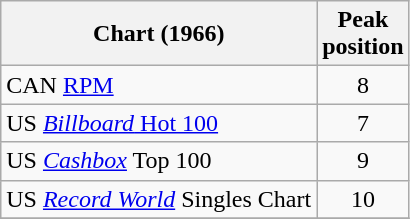<table class="wikitable plainrowheaders" style="text-align:center">
<tr>
<th>Chart (1966)</th>
<th>Peak<br>position</th>
</tr>
<tr>
<td align="left">CAN <a href='#'>RPM</a></td>
<td align="center">8</td>
</tr>
<tr>
<td align="left">US <a href='#'><em>Billboard</em> Hot 100</a></td>
<td align="center">7</td>
</tr>
<tr>
<td align="left">US <a href='#'><em>Cashbox</em></a> Top 100</td>
<td align="center">9</td>
</tr>
<tr>
<td>US <em><a href='#'>Record World</a></em> Singles Chart</td>
<td align="center">10</td>
</tr>
<tr>
</tr>
</table>
